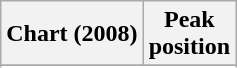<table class="wikitable sortable">
<tr>
<th>Chart (2008)</th>
<th>Peak<br>position</th>
</tr>
<tr>
</tr>
<tr>
</tr>
<tr>
</tr>
</table>
